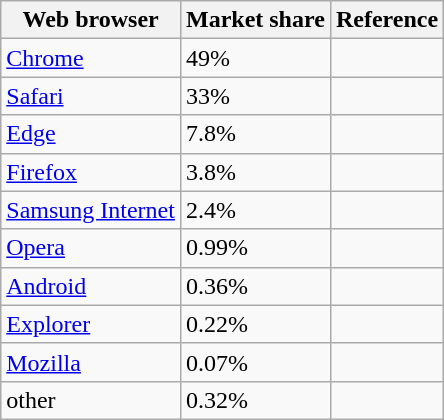<table class="wikitable sortable">
<tr>
<th>Web browser</th>
<th>Market share</th>
<th>Reference</th>
</tr>
<tr>
<td><a href='#'>Chrome</a></td>
<td>49%</td>
<td></td>
</tr>
<tr>
<td><a href='#'>Safari</a></td>
<td>33%</td>
<td></td>
</tr>
<tr>
<td><a href='#'>Edge</a></td>
<td>7.8%</td>
<td></td>
</tr>
<tr>
<td><a href='#'>Firefox</a></td>
<td>3.8%</td>
<td></td>
</tr>
<tr>
<td><a href='#'>Samsung Internet</a></td>
<td>2.4%</td>
<td></td>
</tr>
<tr>
<td><a href='#'>Opera</a></td>
<td>0.99%</td>
<td></td>
</tr>
<tr>
<td><a href='#'>Android</a></td>
<td>0.36%</td>
<td></td>
</tr>
<tr>
<td><a href='#'>Explorer</a></td>
<td>0.22%</td>
<td></td>
</tr>
<tr>
<td><a href='#'>Mozilla</a></td>
<td>0.07%</td>
<td></td>
</tr>
<tr>
<td>other</td>
<td>0.32%</td>
<td></td>
</tr>
</table>
